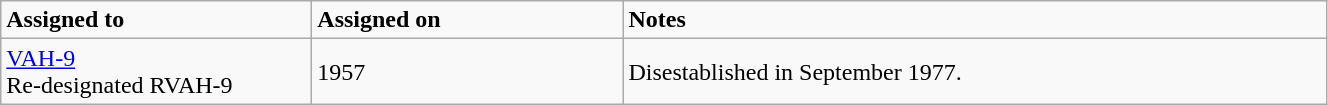<table class="wikitable" style="width: 70%;">
<tr>
<td style="width: 200px;"><strong>Assigned to</strong></td>
<td style="width: 200px;"><strong>Assigned on</strong></td>
<td><strong>Notes</strong></td>
</tr>
<tr>
<td><a href='#'>VAH-9</a><br>Re-designated RVAH-9</td>
<td>1957</td>
<td>Disestablished in September 1977.</td>
</tr>
</table>
